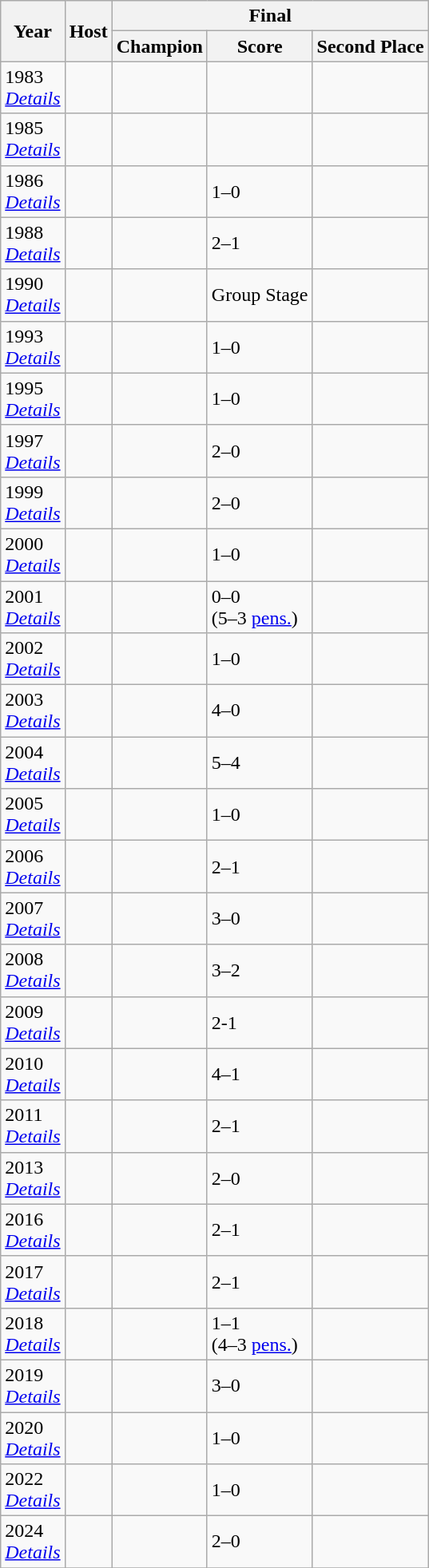<table class="wikitable">
<tr>
<th rowspan=2>Year</th>
<th rowspan=2>Host</th>
<th colspan=3>Final</th>
</tr>
<tr>
<th>Champion</th>
<th>Score</th>
<th>Second Place</th>
</tr>
<tr>
<td>1983<br><em><a href='#'>Details</a></em></td>
<td></td>
<td><strong></strong></td>
<td></td>
<td></td>
</tr>
<tr>
<td>1985<br><em><a href='#'>Details</a></em></td>
<td></td>
<td><strong></strong></td>
<td></td>
<td></td>
</tr>
<tr>
<td>1986<br><em><a href='#'>Details</a></em></td>
<td></td>
<td><strong></strong></td>
<td>1–0</td>
<td><strong></strong></td>
</tr>
<tr>
<td>1988<br><em><a href='#'>Details</a></em></td>
<td></td>
<td><strong></strong></td>
<td>2–1</td>
<td></td>
</tr>
<tr>
<td>1990<br><em><a href='#'>Details</a></em></td>
<td></td>
<td><strong></strong></td>
<td>Group Stage</td>
<td><strong></strong></td>
</tr>
<tr>
<td>1993<br><em><a href='#'>Details</a></em></td>
<td></td>
<td><strong></strong></td>
<td>1–0</td>
<td><strong></strong></td>
</tr>
<tr>
<td>1995<br><em><a href='#'>Details</a></em></td>
<td></td>
<td><strong></strong></td>
<td>1–0</td>
<td><strong></strong></td>
</tr>
<tr>
<td>1997<br><em><a href='#'>Details</a></em></td>
<td></td>
<td><strong></strong></td>
<td>2–0</td>
<td><strong></strong></td>
</tr>
<tr>
<td>1999<br><em><a href='#'>Details</a></em></td>
<td></td>
<td><strong></strong></td>
<td>2–0</td>
<td><strong></strong></td>
</tr>
<tr>
<td>2000<br><em><a href='#'>Details</a></em></td>
<td></td>
<td><strong></strong></td>
<td>1–0</td>
<td><strong></strong></td>
</tr>
<tr>
<td>2001<br><em><a href='#'>Details</a></em></td>
<td></td>
<td><strong></strong></td>
<td>0–0<br>(5–3 <a href='#'>pens.</a>)</td>
<td><strong></strong></td>
</tr>
<tr>
<td>2002<br><em><a href='#'>Details</a></em></td>
<td></td>
<td><strong></strong></td>
<td>1–0</td>
<td><strong></strong></td>
</tr>
<tr>
<td>2003<br><em><a href='#'>Details</a></em></td>
<td></td>
<td><strong></strong></td>
<td>4–0</td>
<td><strong></strong></td>
</tr>
<tr>
<td>2004<br><em><a href='#'>Details</a></em></td>
<td></td>
<td><strong></strong></td>
<td>5–4</td>
<td><strong></strong></td>
</tr>
<tr>
<td>2005<br><em><a href='#'>Details</a></em></td>
<td></td>
<td><strong></strong></td>
<td>1–0</td>
<td><strong></strong></td>
</tr>
<tr>
<td>2006<br><em><a href='#'>Details</a></em></td>
<td></td>
<td><strong></strong></td>
<td>2–1</td>
<td><strong></strong></td>
</tr>
<tr>
<td>2007<br><em><a href='#'>Details</a></em></td>
<td></td>
<td><strong></strong></td>
<td>3–0</td>
<td><strong></strong></td>
</tr>
<tr>
<td>2008<br><em><a href='#'>Details</a></em></td>
<td></td>
<td><strong></strong></td>
<td>3–2</td>
<td><strong></strong></td>
</tr>
<tr>
<td>2009<br><em><a href='#'>Details</a></em></td>
<td></td>
<td><strong></strong></td>
<td>2-1</td>
<td><strong></strong></td>
</tr>
<tr>
<td>2010<br><em><a href='#'>Details</a></em></td>
<td></td>
<td><strong></strong></td>
<td>4–1</td>
<td><strong></strong></td>
</tr>
<tr>
<td>2011<br><em><a href='#'>Details</a></em></td>
<td></td>
<td><strong></strong></td>
<td>2–1</td>
<td><strong></strong></td>
</tr>
<tr>
<td>2013<br><em><a href='#'>Details</a></em></td>
<td></td>
<td><strong></strong></td>
<td>2–0</td>
<td><strong></strong></td>
</tr>
<tr>
<td>2016<br><em><a href='#'>Details</a></em></td>
<td></td>
<td><strong></strong></td>
<td>2–1</td>
<td><strong></strong></td>
</tr>
<tr>
<td>2017<br><em><a href='#'>Details</a></em></td>
<td></td>
<td><strong></strong></td>
<td>2–1</td>
<td><strong></strong></td>
</tr>
<tr>
<td>2018<br><em><a href='#'>Details</a></em></td>
<td></td>
<td><strong></strong></td>
<td>1–1<br>(4–3 <a href='#'>pens.</a>)</td>
<td><strong></strong></td>
</tr>
<tr>
<td>2019<br><em><a href='#'>Details</a></em></td>
<td></td>
<td><strong></strong></td>
<td>3–0</td>
<td><strong></strong></td>
</tr>
<tr>
<td>2020<br><em><a href='#'>Details</a></em></td>
<td></td>
<td><strong></strong></td>
<td>1–0</td>
<td><strong></strong></td>
</tr>
<tr>
<td>2022<br><em><a href='#'>Details</a></em></td>
<td></td>
<td><strong></strong></td>
<td>1–0</td>
<td><strong></strong></td>
</tr>
<tr>
<td>2024<br><em><a href='#'>Details</a></em></td>
<td></td>
<td><strong></strong></td>
<td>2–0</td>
<td><strong></strong></td>
</tr>
<tr>
</tr>
</table>
